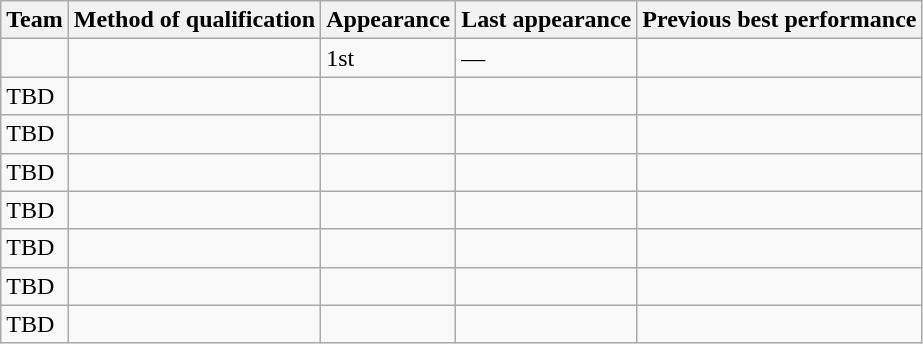<table class="wikitable sortable">
<tr>
<th>Team</th>
<th>Method of qualification</th>
<th data-sort-type="number">Appearance</th>
<th>Last appearance</th>
<th>Previous best performance</th>
</tr>
<tr>
<td></td>
<td></td>
<td>1st</td>
<td>—</td>
<td></td>
</tr>
<tr>
<td>TBD</td>
<td></td>
<td></td>
<td></td>
<td></td>
</tr>
<tr>
<td>TBD</td>
<td></td>
<td></td>
<td></td>
<td></td>
</tr>
<tr>
<td>TBD</td>
<td></td>
<td></td>
<td></td>
<td></td>
</tr>
<tr>
<td>TBD</td>
<td></td>
<td></td>
<td></td>
<td></td>
</tr>
<tr>
<td>TBD</td>
<td></td>
<td></td>
<td></td>
<td></td>
</tr>
<tr>
<td>TBD</td>
<td></td>
<td></td>
<td></td>
<td></td>
</tr>
<tr>
<td>TBD</td>
<td></td>
<td></td>
<td></td>
<td></td>
</tr>
</table>
